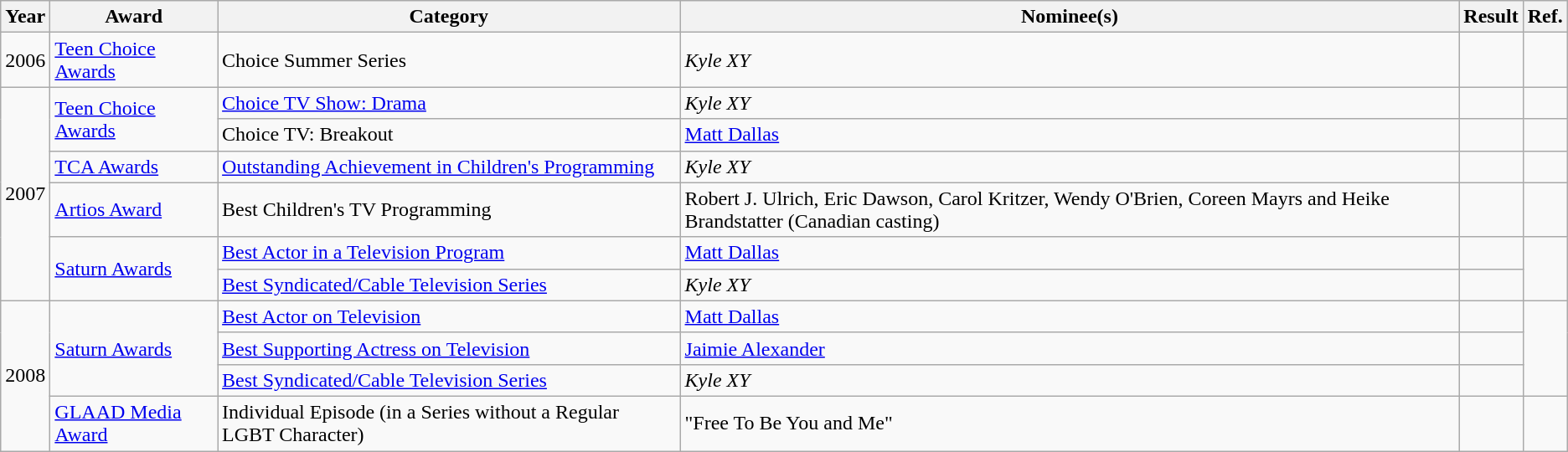<table class="wikitable sortable plainrowheaders">
<tr>
<th>Year</th>
<th>Award</th>
<th>Category</th>
<th>Nominee(s)</th>
<th>Result</th>
<th>Ref.</th>
</tr>
<tr>
<td>2006</td>
<td><a href='#'>Teen Choice Awards</a></td>
<td>Choice Summer Series</td>
<td><em>Kyle XY</em></td>
<td></td>
<td></td>
</tr>
<tr>
<td rowspan="6">2007</td>
<td rowspan="2"><a href='#'>Teen Choice Awards</a></td>
<td><a href='#'>Choice TV Show: Drama</a></td>
<td><em>Kyle XY</em></td>
<td></td>
<td></td>
</tr>
<tr>
<td>Choice TV: Breakout</td>
<td><a href='#'>Matt Dallas</a></td>
<td></td>
<td></td>
</tr>
<tr>
<td><a href='#'>TCA Awards</a></td>
<td><a href='#'>Outstanding Achievement in Children's Programming</a></td>
<td><em>Kyle XY</em></td>
<td></td>
<td style="text-align:center;"></td>
</tr>
<tr>
<td><a href='#'>Artios Award</a></td>
<td>Best Children's TV Programming</td>
<td>Robert J. Ulrich, Eric Dawson, Carol Kritzer, Wendy O'Brien, Coreen Mayrs and Heike Brandstatter (Canadian casting)</td>
<td></td>
<td style="text-align:center;"></td>
</tr>
<tr>
<td rowspan="2"><a href='#'>Saturn Awards</a></td>
<td><a href='#'>Best Actor in a Television Program</a></td>
<td><a href='#'>Matt Dallas</a></td>
<td></td>
<td rowspan="2" style="text-align:center;"></td>
</tr>
<tr>
<td><a href='#'>Best Syndicated/Cable Television Series</a></td>
<td><em>Kyle XY</em></td>
<td></td>
</tr>
<tr>
<td rowspan="4">2008</td>
<td rowspan="3"><a href='#'>Saturn Awards</a></td>
<td><a href='#'>Best Actor on Television</a></td>
<td><a href='#'>Matt Dallas</a></td>
<td></td>
<td rowspan="3" style="text-align:center;"></td>
</tr>
<tr>
<td><a href='#'>Best Supporting Actress on Television</a></td>
<td><a href='#'>Jaimie Alexander</a></td>
<td></td>
</tr>
<tr>
<td><a href='#'>Best Syndicated/Cable Television Series</a></td>
<td><em>Kyle XY</em></td>
<td></td>
</tr>
<tr>
<td><a href='#'>GLAAD Media Award</a></td>
<td>Individual Episode (in a Series without a Regular LGBT Character)</td>
<td>"Free To Be You and Me"</td>
<td></td>
<td style="text-align:center;"></td>
</tr>
</table>
